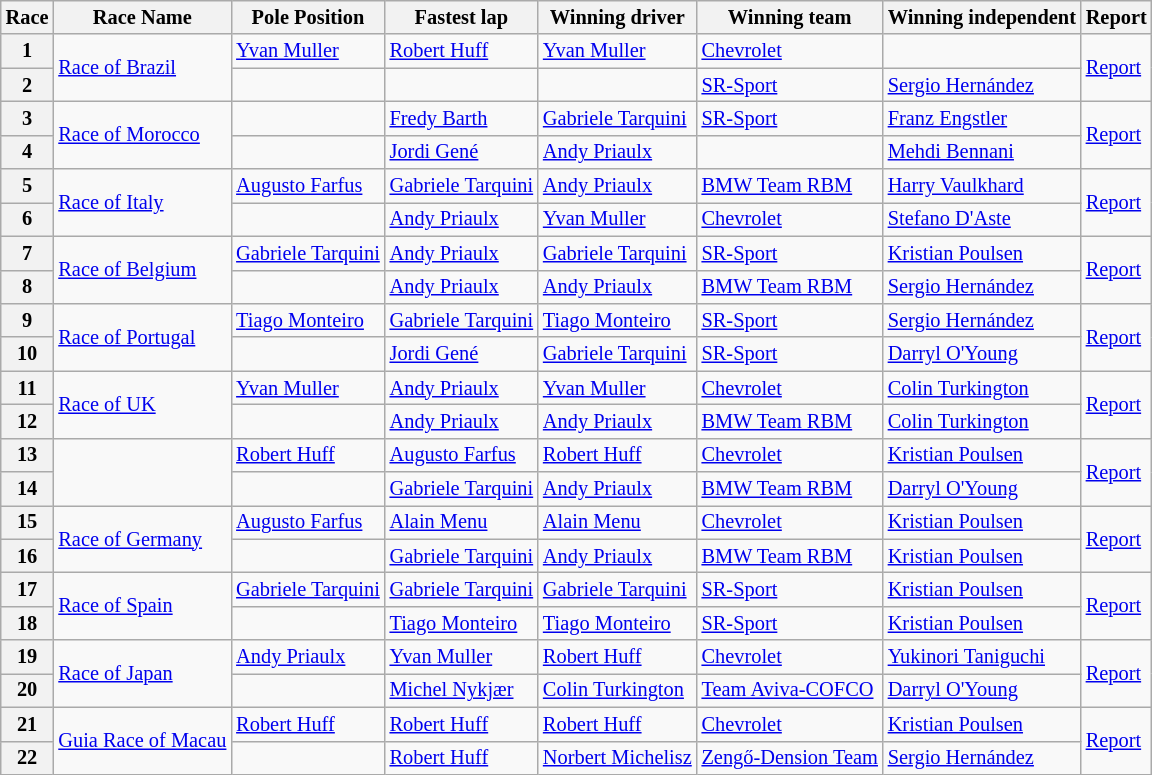<table class="wikitable" style="font-size: 85%">
<tr>
<th>Race</th>
<th nowrap>Race Name</th>
<th nowrap>Pole Position</th>
<th nowrap>Fastest lap</th>
<th nowrap>Winning driver</th>
<th nowrap>Winning team</th>
<th nowrap>Winning independent</th>
<th>Report</th>
</tr>
<tr>
<th>1</th>
<td rowspan=2> <a href='#'>Race of Brazil</a></td>
<td> <a href='#'>Yvan Muller</a></td>
<td> <a href='#'>Robert Huff</a></td>
<td> <a href='#'>Yvan Muller</a></td>
<td> <a href='#'>Chevrolet</a></td>
<td></td>
<td rowspan=2><a href='#'>Report</a></td>
</tr>
<tr>
<th>2</th>
<td></td>
<td></td>
<td></td>
<td> <a href='#'>SR-Sport</a></td>
<td> <a href='#'>Sergio Hernández</a></td>
</tr>
<tr>
<th>3</th>
<td rowspan=2> <a href='#'>Race of Morocco</a></td>
<td></td>
<td> <a href='#'>Fredy Barth</a></td>
<td> <a href='#'>Gabriele Tarquini</a></td>
<td> <a href='#'>SR-Sport</a></td>
<td> <a href='#'>Franz Engstler</a></td>
<td rowspan=2><a href='#'>Report</a></td>
</tr>
<tr>
<th>4</th>
<td></td>
<td> <a href='#'>Jordi Gené</a></td>
<td> <a href='#'>Andy Priaulx</a></td>
<td></td>
<td> <a href='#'>Mehdi Bennani</a></td>
</tr>
<tr>
<th>5</th>
<td rowspan=2> <a href='#'>Race of Italy</a></td>
<td> <a href='#'>Augusto Farfus</a></td>
<td> <a href='#'>Gabriele Tarquini</a></td>
<td> <a href='#'>Andy Priaulx</a></td>
<td> <a href='#'>BMW Team RBM</a></td>
<td> <a href='#'>Harry Vaulkhard</a></td>
<td rowspan=2><a href='#'>Report</a></td>
</tr>
<tr>
<th>6</th>
<td></td>
<td> <a href='#'>Andy Priaulx</a></td>
<td> <a href='#'>Yvan Muller</a></td>
<td> <a href='#'>Chevrolet</a></td>
<td> <a href='#'>Stefano D'Aste</a></td>
</tr>
<tr>
<th>7</th>
<td rowspan=2> <a href='#'>Race of Belgium</a></td>
<td> <a href='#'>Gabriele Tarquini</a></td>
<td> <a href='#'>Andy Priaulx</a></td>
<td> <a href='#'>Gabriele Tarquini</a></td>
<td> <a href='#'>SR-Sport</a></td>
<td> <a href='#'>Kristian Poulsen</a></td>
<td rowspan=2><a href='#'>Report</a></td>
</tr>
<tr>
<th>8</th>
<td></td>
<td> <a href='#'>Andy Priaulx</a></td>
<td> <a href='#'>Andy Priaulx</a></td>
<td> <a href='#'>BMW Team RBM</a></td>
<td> <a href='#'>Sergio Hernández</a></td>
</tr>
<tr>
<th>9</th>
<td rowspan=2> <a href='#'>Race of Portugal</a></td>
<td> <a href='#'>Tiago Monteiro</a></td>
<td> <a href='#'>Gabriele Tarquini</a></td>
<td> <a href='#'>Tiago Monteiro</a></td>
<td> <a href='#'>SR-Sport</a></td>
<td> <a href='#'>Sergio Hernández</a></td>
<td rowspan=2><a href='#'>Report</a></td>
</tr>
<tr>
<th>10</th>
<td></td>
<td> <a href='#'>Jordi Gené</a></td>
<td> <a href='#'>Gabriele Tarquini</a></td>
<td> <a href='#'>SR-Sport</a></td>
<td> <a href='#'>Darryl O'Young</a></td>
</tr>
<tr>
<th>11</th>
<td rowspan=2> <a href='#'>Race of UK</a></td>
<td> <a href='#'>Yvan Muller</a></td>
<td> <a href='#'>Andy Priaulx</a></td>
<td> <a href='#'>Yvan Muller</a></td>
<td> <a href='#'>Chevrolet</a></td>
<td> <a href='#'>Colin Turkington</a></td>
<td rowspan=2><a href='#'>Report</a></td>
</tr>
<tr>
<th>12</th>
<td></td>
<td> <a href='#'>Andy Priaulx</a></td>
<td> <a href='#'>Andy Priaulx</a></td>
<td> <a href='#'>BMW Team RBM</a></td>
<td> <a href='#'>Colin Turkington</a></td>
</tr>
<tr>
<th>13</th>
<td rowspan=2></td>
<td> <a href='#'>Robert Huff</a></td>
<td> <a href='#'>Augusto Farfus</a></td>
<td> <a href='#'>Robert Huff</a></td>
<td> <a href='#'>Chevrolet</a></td>
<td> <a href='#'>Kristian Poulsen</a></td>
<td rowspan=2><a href='#'>Report</a></td>
</tr>
<tr>
<th>14</th>
<td></td>
<td> <a href='#'>Gabriele Tarquini</a></td>
<td> <a href='#'>Andy Priaulx</a></td>
<td> <a href='#'>BMW Team RBM</a></td>
<td> <a href='#'>Darryl O'Young</a></td>
</tr>
<tr>
<th>15</th>
<td rowspan=2> <a href='#'>Race of Germany</a></td>
<td> <a href='#'>Augusto Farfus</a></td>
<td> <a href='#'>Alain Menu</a></td>
<td> <a href='#'>Alain Menu</a></td>
<td> <a href='#'>Chevrolet</a></td>
<td> <a href='#'>Kristian Poulsen</a></td>
<td rowspan=2><a href='#'>Report</a></td>
</tr>
<tr>
<th>16</th>
<td></td>
<td> <a href='#'>Gabriele Tarquini</a></td>
<td> <a href='#'>Andy Priaulx</a></td>
<td> <a href='#'>BMW Team RBM</a></td>
<td> <a href='#'>Kristian Poulsen</a></td>
</tr>
<tr>
<th>17</th>
<td rowspan=2> <a href='#'>Race of Spain</a></td>
<td> <a href='#'>Gabriele Tarquini</a></td>
<td> <a href='#'>Gabriele Tarquini</a></td>
<td> <a href='#'>Gabriele Tarquini</a></td>
<td> <a href='#'>SR-Sport</a></td>
<td> <a href='#'>Kristian Poulsen</a></td>
<td rowspan=2><a href='#'>Report</a></td>
</tr>
<tr>
<th>18</th>
<td></td>
<td> <a href='#'>Tiago Monteiro</a></td>
<td> <a href='#'>Tiago Monteiro</a></td>
<td> <a href='#'>SR-Sport</a></td>
<td> <a href='#'>Kristian Poulsen</a></td>
</tr>
<tr>
<th>19</th>
<td rowspan=2> <a href='#'>Race of Japan</a></td>
<td> <a href='#'>Andy Priaulx</a></td>
<td> <a href='#'>Yvan Muller</a></td>
<td> <a href='#'>Robert Huff</a></td>
<td> <a href='#'>Chevrolet</a></td>
<td> <a href='#'>Yukinori Taniguchi</a></td>
<td rowspan=2><a href='#'>Report</a></td>
</tr>
<tr>
<th>20</th>
<td></td>
<td> <a href='#'>Michel Nykjær</a></td>
<td> <a href='#'>Colin Turkington</a></td>
<td> <a href='#'>Team Aviva-COFCO</a></td>
<td> <a href='#'>Darryl O'Young</a></td>
</tr>
<tr>
<th>21</th>
<td rowspan=2> <a href='#'>Guia Race of Macau</a></td>
<td> <a href='#'>Robert Huff</a></td>
<td> <a href='#'>Robert Huff</a></td>
<td> <a href='#'>Robert Huff</a></td>
<td> <a href='#'>Chevrolet</a></td>
<td> <a href='#'>Kristian Poulsen</a></td>
<td rowspan=2><a href='#'>Report</a></td>
</tr>
<tr>
<th>22</th>
<td></td>
<td> <a href='#'>Robert Huff</a></td>
<td nowrap> <a href='#'>Norbert Michelisz</a></td>
<td nowrap> <a href='#'>Zengő-Dension Team</a></td>
<td> <a href='#'>Sergio Hernández</a></td>
</tr>
</table>
